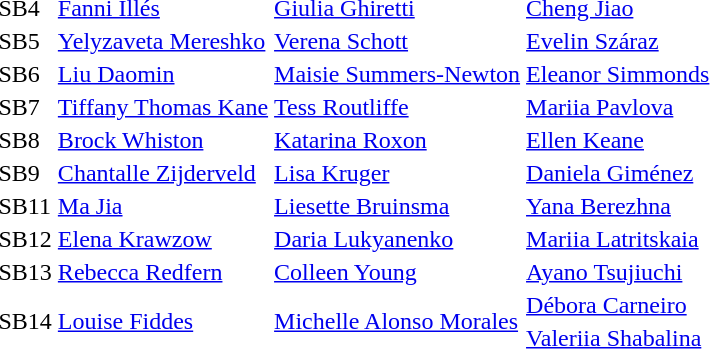<table>
<tr>
<td>SB4</td>
<td><a href='#'>Fanni Illés</a><br></td>
<td><a href='#'>Giulia Ghiretti</a><br></td>
<td><a href='#'>Cheng Jiao</a><br></td>
</tr>
<tr>
<td>SB5</td>
<td><a href='#'>Yelyzaveta Mereshko</a><br></td>
<td><a href='#'>Verena Schott</a><br></td>
<td><a href='#'>Evelin Száraz</a><br></td>
</tr>
<tr>
<td>SB6</td>
<td><a href='#'>Liu Daomin</a><br></td>
<td><a href='#'>Maisie Summers-Newton</a><br></td>
<td><a href='#'>Eleanor Simmonds</a><br></td>
</tr>
<tr>
<td>SB7</td>
<td><a href='#'>Tiffany Thomas Kane</a><br></td>
<td><a href='#'>Tess Routliffe</a><br></td>
<td><a href='#'>Mariia Pavlova</a><br></td>
</tr>
<tr>
<td>SB8</td>
<td><a href='#'>Brock Whiston</a><br></td>
<td><a href='#'>Katarina Roxon</a><br></td>
<td><a href='#'>Ellen Keane</a><br></td>
</tr>
<tr>
<td>SB9</td>
<td><a href='#'>Chantalle Zijderveld</a><br></td>
<td><a href='#'>Lisa Kruger</a><br></td>
<td><a href='#'>Daniela Giménez</a><br></td>
</tr>
<tr>
<td>SB11</td>
<td><a href='#'>Ma Jia</a><br></td>
<td><a href='#'>Liesette Bruinsma</a><br></td>
<td><a href='#'>Yana Berezhna</a><br></td>
</tr>
<tr>
<td>SB12</td>
<td><a href='#'>Elena Krawzow</a><br></td>
<td><a href='#'>Daria Lukyanenko</a><br></td>
<td><a href='#'>Mariia Latritskaia</a><br></td>
</tr>
<tr>
<td>SB13</td>
<td><a href='#'>Rebecca Redfern</a><br></td>
<td><a href='#'>Colleen Young</a><br></td>
<td><a href='#'>Ayano Tsujiuchi</a><br></td>
</tr>
<tr>
<td rowspan=2>SB14</td>
<td rowspan=2><a href='#'>Louise Fiddes</a><br></td>
<td rowspan=2><a href='#'>Michelle Alonso Morales</a><br></td>
<td><a href='#'>Débora Carneiro</a><br></td>
</tr>
<tr>
<td><a href='#'>Valeriia Shabalina</a><br></td>
</tr>
</table>
